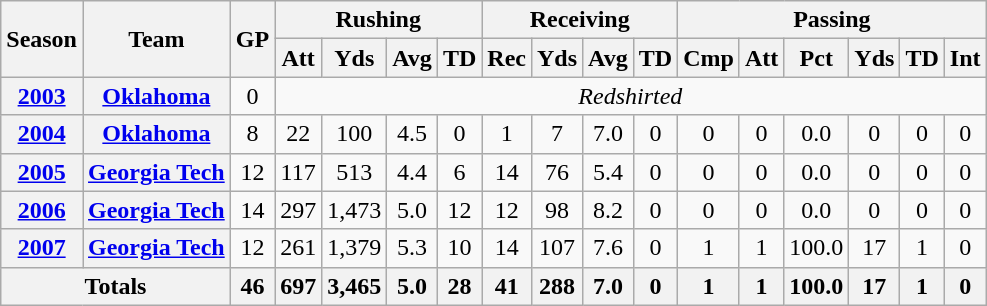<table class="wikitable" style="text-align: center;">
<tr>
<th rowspan="2">Season</th>
<th rowspan="2">Team</th>
<th rowspan="2">GP</th>
<th colspan="4">Rushing</th>
<th colspan="4">Receiving</th>
<th colspan="6">Passing</th>
</tr>
<tr>
<th>Att</th>
<th>Yds</th>
<th>Avg</th>
<th>TD</th>
<th>Rec</th>
<th>Yds</th>
<th>Avg</th>
<th>TD</th>
<th>Cmp</th>
<th>Att</th>
<th>Pct</th>
<th>Yds</th>
<th>TD</th>
<th>Int</th>
</tr>
<tr>
<th><a href='#'>2003</a></th>
<th><a href='#'>Oklahoma</a></th>
<td>0</td>
<td colspan="14"><em>Redshirted</em></td>
</tr>
<tr>
<th><a href='#'>2004</a></th>
<th><a href='#'>Oklahoma</a></th>
<td>8</td>
<td>22</td>
<td>100</td>
<td>4.5</td>
<td>0</td>
<td>1</td>
<td>7</td>
<td>7.0</td>
<td>0</td>
<td>0</td>
<td>0</td>
<td>0.0</td>
<td>0</td>
<td>0</td>
<td>0</td>
</tr>
<tr>
<th><a href='#'>2005</a></th>
<th><a href='#'>Georgia Tech</a></th>
<td>12</td>
<td>117</td>
<td>513</td>
<td>4.4</td>
<td>6</td>
<td>14</td>
<td>76</td>
<td>5.4</td>
<td>0</td>
<td>0</td>
<td>0</td>
<td>0.0</td>
<td>0</td>
<td>0</td>
<td>0</td>
</tr>
<tr>
<th><a href='#'>2006</a></th>
<th><a href='#'>Georgia Tech</a></th>
<td>14</td>
<td>297</td>
<td>1,473</td>
<td>5.0</td>
<td>12</td>
<td>12</td>
<td>98</td>
<td>8.2</td>
<td>0</td>
<td>0</td>
<td>0</td>
<td>0.0</td>
<td>0</td>
<td>0</td>
<td>0</td>
</tr>
<tr>
<th><a href='#'>2007</a></th>
<th><a href='#'>Georgia Tech</a></th>
<td>12</td>
<td>261</td>
<td>1,379</td>
<td>5.3</td>
<td>10</td>
<td>14</td>
<td>107</td>
<td>7.6</td>
<td>0</td>
<td>1</td>
<td>1</td>
<td>100.0</td>
<td>17</td>
<td>1</td>
<td>0</td>
</tr>
<tr>
<th colspan="2">Totals</th>
<th>46</th>
<th>697</th>
<th>3,465</th>
<th>5.0</th>
<th>28</th>
<th>41</th>
<th>288</th>
<th>7.0</th>
<th>0</th>
<th>1</th>
<th>1</th>
<th>100.0</th>
<th>17</th>
<th>1</th>
<th>0</th>
</tr>
</table>
